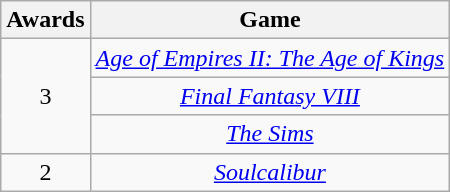<table class="wikitable floatleft" rowspan="2" style="text-align:center;" background: #f6e39c;>
<tr>
<th scope="col" align="center">Awards</th>
<th scope="col" align="center">Game</th>
</tr>
<tr>
<td rowspan=3>3</td>
<td><em><a href='#'>Age of Empires II: The Age of Kings</a></em></td>
</tr>
<tr>
<td><em><a href='#'>Final Fantasy VIII</a></em></td>
</tr>
<tr>
<td><em><a href='#'>The Sims</a></em></td>
</tr>
<tr>
<td>2</td>
<td><em><a href='#'>Soulcalibur</a></em></td>
</tr>
</table>
